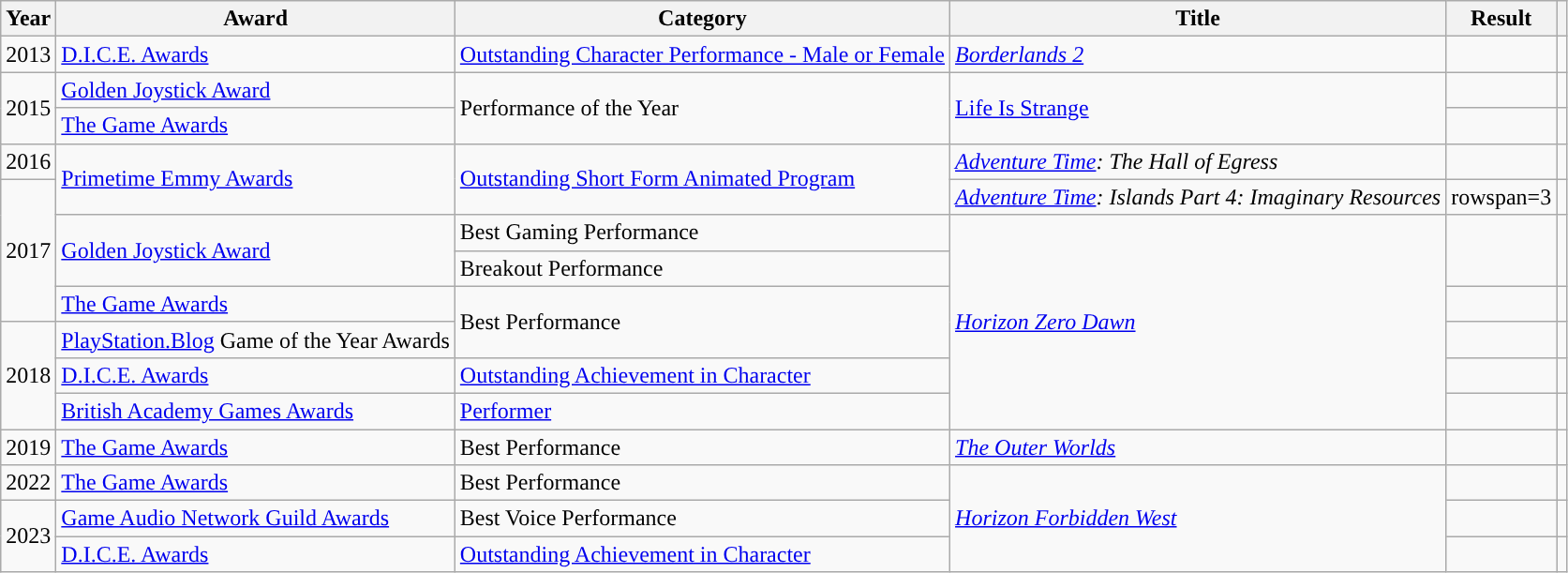<table class="wikitable sortable">
<tr>
<th>Year</th>
<th>Award</th>
<th>Category</th>
<th>Title</th>
<th>Result</th>
<th class="unsortable"></th>
</tr>
<tr>
<td style="text-align:center;">2013</td>
<td><a href='#'>D.I.C.E. Awards</a></td>
<td><a href='#'>Outstanding Character Performance - Male or Female</a></td>
<td><em><a href='#'>Borderlands 2</a></em></td>
<td></td>
<td style="text-align:center;"></td>
</tr>
<tr>
<td style="text-align:center;" rowspan="2">2015</td>
<td><a href='#'>Golden Joystick Award</a></td>
<td rowspan="2">Performance of the Year</td>
<td rowspan="2"><a href='#'>Life Is Strange</a></td>
<td></td>
<td style="text-align:center;"></td>
</tr>
<tr>
<td><a href='#'>The Game Awards</a></td>
<td></td>
<td style="text-align:center;"></td>
</tr>
<tr>
<td style="text-align:center;">2016</td>
<td rowspan="2"><a href='#'>Primetime Emmy Awards</a></td>
<td rowspan="2"><a href='#'>Outstanding Short Form Animated Program</a></td>
<td><em><a href='#'>Adventure Time</a>: The Hall of Egress</em></td>
<td></td>
<td style="text-align:center;"></td>
</tr>
<tr>
<td style="text-align:center;" rowspan="4">2017</td>
<td><em><a href='#'>Adventure Time</a>: Islands Part 4: Imaginary Resources</em></td>
<td>rowspan=3 </td>
<td style="text-align:center;"></td>
</tr>
<tr>
<td rowspan="2"><a href='#'>Golden Joystick Award</a></td>
<td>Best Gaming Performance</td>
<td rowspan="6"><em><a href='#'>Horizon Zero Dawn</a></em></td>
<td style="text-align:center;" rowspan="2"></td>
</tr>
<tr>
<td Breakthrough Performance of the Year>Breakout Performance</td>
</tr>
<tr>
<td><a href='#'>The Game Awards</a></td>
<td rowspan="2">Best Performance</td>
<td></td>
<td style="text-align:center;"></td>
</tr>
<tr>
<td style="text-align:center;" rowspan="3">2018</td>
<td><a href='#'>PlayStation.Blog</a> Game of the Year Awards</td>
<td></td>
<td style="text-align:center;"></td>
</tr>
<tr>
<td><a href='#'>D.I.C.E. Awards</a></td>
<td><a href='#'>Outstanding Achievement in Character</a></td>
<td></td>
<td style="text-align:center;"></td>
</tr>
<tr>
<td><a href='#'>British Academy Games Awards</a></td>
<td><a href='#'>Performer</a></td>
<td></td>
<td style="text-align:center;"></td>
</tr>
<tr>
<td style="text-align:center;">2019</td>
<td><a href='#'>The Game Awards</a></td>
<td>Best Performance</td>
<td><em><a href='#'>The Outer Worlds</a></em></td>
<td></td>
<td style="text-align:center;"></td>
</tr>
<tr>
<td style="text-align:center;">2022</td>
<td><a href='#'>The Game Awards</a></td>
<td>Best Performance</td>
<td rowspan="3"><em><a href='#'>Horizon Forbidden West</a></em></td>
<td></td>
<td style="text-align:center;"></td>
</tr>
<tr>
<td rowspan="2" style="text-align:center;">2023</td>
<td><a href='#'>Game Audio Network Guild Awards</a></td>
<td>Best Voice Performance</td>
<td></td>
<td style="text-align:center;"></td>
</tr>
<tr>
<td><a href='#'>D.I.C.E. Awards</a></td>
<td><a href='#'>Outstanding Achievement in Character</a></td>
<td></td>
<td style="text-align:center;"></td>
</tr>
</table>
